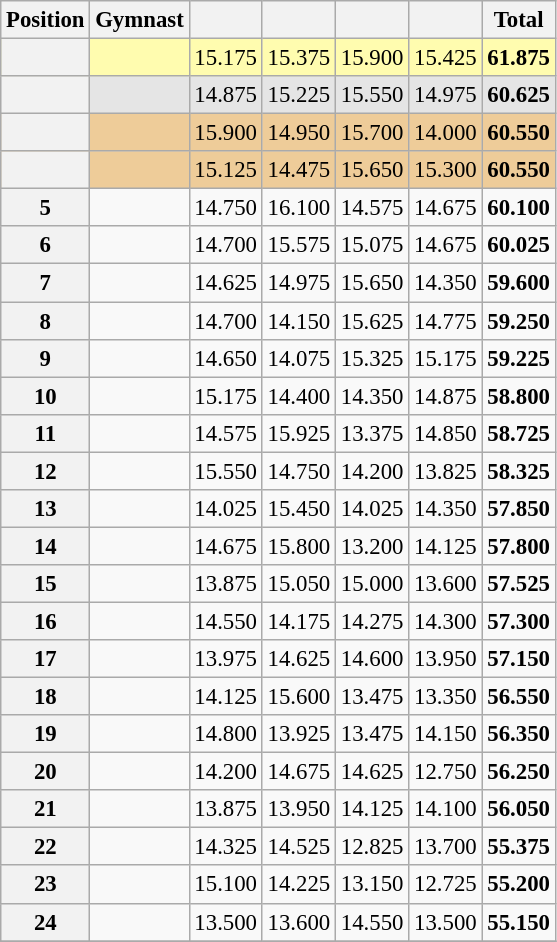<table class="wikitable sortable" style="text-align:center; font-size:95%">
<tr>
<th scope=col>Position</th>
<th scope=col>Gymnast</th>
<th scope=col></th>
<th scope=col></th>
<th scope=col></th>
<th scope=col></th>
<th scope=col>Total</th>
</tr>
<tr bgcolor=fffcaf>
<th scope=row></th>
<td align=left></td>
<td>15.175</td>
<td>15.375</td>
<td>15.900</td>
<td>15.425</td>
<td><strong>61.875</strong></td>
</tr>
<tr bgcolor=e5e5e5>
<th scope=row></th>
<td align=left></td>
<td>14.875</td>
<td>15.225</td>
<td>15.550</td>
<td>14.975</td>
<td><strong>60.625</strong></td>
</tr>
<tr bgcolor=eecc99>
<th scope=row></th>
<td align=left></td>
<td>15.900</td>
<td>14.950</td>
<td>15.700</td>
<td>14.000</td>
<td><strong>60.550</strong></td>
</tr>
<tr bgcolor=eecc99>
<th scope=row></th>
<td align=left></td>
<td>15.125</td>
<td>14.475</td>
<td>15.650</td>
<td>15.300</td>
<td><strong>60.550</strong></td>
</tr>
<tr>
<th scope=row>5</th>
<td align=left></td>
<td>14.750</td>
<td>16.100</td>
<td>14.575</td>
<td>14.675</td>
<td><strong>60.100</strong></td>
</tr>
<tr>
<th scope=row>6</th>
<td align=left></td>
<td>14.700</td>
<td>15.575</td>
<td>15.075</td>
<td>14.675</td>
<td><strong>60.025</strong></td>
</tr>
<tr>
<th scope=row>7</th>
<td align=left></td>
<td>14.625</td>
<td>14.975</td>
<td>15.650</td>
<td>14.350</td>
<td><strong>59.600</strong></td>
</tr>
<tr>
<th scope=row>8</th>
<td align=left></td>
<td>14.700</td>
<td>14.150</td>
<td>15.625</td>
<td>14.775</td>
<td><strong>59.250</strong></td>
</tr>
<tr>
<th scope=row>9</th>
<td align=left></td>
<td>14.650</td>
<td>14.075</td>
<td>15.325</td>
<td>15.175</td>
<td><strong>59.225</strong></td>
</tr>
<tr>
<th scope=row>10</th>
<td align=left></td>
<td>15.175</td>
<td>14.400</td>
<td>14.350</td>
<td>14.875</td>
<td><strong>58.800</strong></td>
</tr>
<tr>
<th scope=row>11</th>
<td align=left></td>
<td>14.575</td>
<td>15.925</td>
<td>13.375</td>
<td>14.850</td>
<td><strong>58.725</strong></td>
</tr>
<tr>
<th scope=row>12</th>
<td align=left></td>
<td>15.550</td>
<td>14.750</td>
<td>14.200</td>
<td>13.825</td>
<td><strong>58.325</strong></td>
</tr>
<tr>
<th scope=row>13</th>
<td align=left></td>
<td>14.025</td>
<td>15.450</td>
<td>14.025</td>
<td>14.350</td>
<td><strong>57.850</strong></td>
</tr>
<tr>
<th scope=row>14</th>
<td align=left></td>
<td>14.675</td>
<td>15.800</td>
<td>13.200</td>
<td>14.125</td>
<td><strong>57.800</strong></td>
</tr>
<tr>
<th scope=row>15</th>
<td align=left></td>
<td>13.875</td>
<td>15.050</td>
<td>15.000</td>
<td>13.600</td>
<td><strong>57.525</strong></td>
</tr>
<tr>
<th scope=row>16</th>
<td align=left></td>
<td>14.550</td>
<td>14.175</td>
<td>14.275</td>
<td>14.300</td>
<td><strong>57.300</strong></td>
</tr>
<tr>
<th scope=row>17</th>
<td align=left></td>
<td>13.975</td>
<td>14.625</td>
<td>14.600</td>
<td>13.950</td>
<td><strong>57.150</strong></td>
</tr>
<tr>
<th scope=row>18</th>
<td align=left></td>
<td>14.125</td>
<td>15.600</td>
<td>13.475</td>
<td>13.350</td>
<td><strong>56.550</strong></td>
</tr>
<tr>
<th scope=row>19</th>
<td align=left></td>
<td>14.800</td>
<td>13.925</td>
<td>13.475</td>
<td>14.150</td>
<td><strong>56.350</strong></td>
</tr>
<tr>
<th scope=row>20</th>
<td align=left></td>
<td>14.200</td>
<td>14.675</td>
<td>14.625</td>
<td>12.750</td>
<td><strong>56.250</strong></td>
</tr>
<tr>
<th scope=row>21</th>
<td align=left></td>
<td>13.875</td>
<td>13.950</td>
<td>14.125</td>
<td>14.100</td>
<td><strong>56.050</strong></td>
</tr>
<tr>
<th scope=row>22</th>
<td align=left></td>
<td>14.325</td>
<td>14.525</td>
<td>12.825</td>
<td>13.700</td>
<td><strong>55.375</strong></td>
</tr>
<tr>
<th scope=row>23</th>
<td align=left></td>
<td>15.100</td>
<td>14.225</td>
<td>13.150</td>
<td>12.725</td>
<td><strong>55.200</strong></td>
</tr>
<tr>
<th scope=row>24</th>
<td align=left></td>
<td>13.500</td>
<td>13.600</td>
<td>14.550</td>
<td>13.500</td>
<td><strong>55.150</strong></td>
</tr>
<tr>
</tr>
</table>
